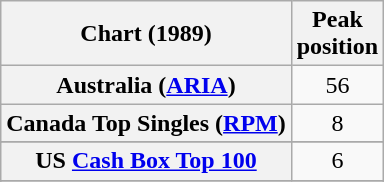<table class="wikitable sortable plainrowheaders" style="text-align:center">
<tr>
<th>Chart (1989)</th>
<th>Peak<br>position</th>
</tr>
<tr>
<th scope="row">Australia (<a href='#'>ARIA</a>)</th>
<td align="center">56</td>
</tr>
<tr>
<th scope="row">Canada Top Singles (<a href='#'>RPM</a>)</th>
<td align="center">8</td>
</tr>
<tr>
</tr>
<tr>
</tr>
<tr>
<th scope="row">US <a href='#'>Cash Box Top 100</a></th>
<td style="text-align:center;">6</td>
</tr>
<tr>
</tr>
<tr>
</tr>
<tr>
</tr>
</table>
